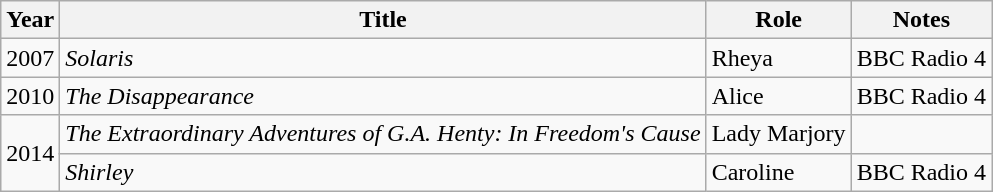<table class="wikitable sortable">
<tr>
<th>Year</th>
<th>Title</th>
<th>Role</th>
<th>Notes</th>
</tr>
<tr>
<td>2007</td>
<td><em>Solaris</em></td>
<td>Rheya</td>
<td>BBC Radio 4</td>
</tr>
<tr>
<td>2010</td>
<td><em>The Disappearance</em></td>
<td>Alice</td>
<td>BBC Radio 4</td>
</tr>
<tr>
<td rowspan="2">2014</td>
<td><em>The Extraordinary Adventures of G.A. Henty: In Freedom's Cause</em></td>
<td>Lady Marjory</td>
<td></td>
</tr>
<tr>
<td><em>Shirley</em></td>
<td>Caroline</td>
<td>BBC Radio 4</td>
</tr>
</table>
